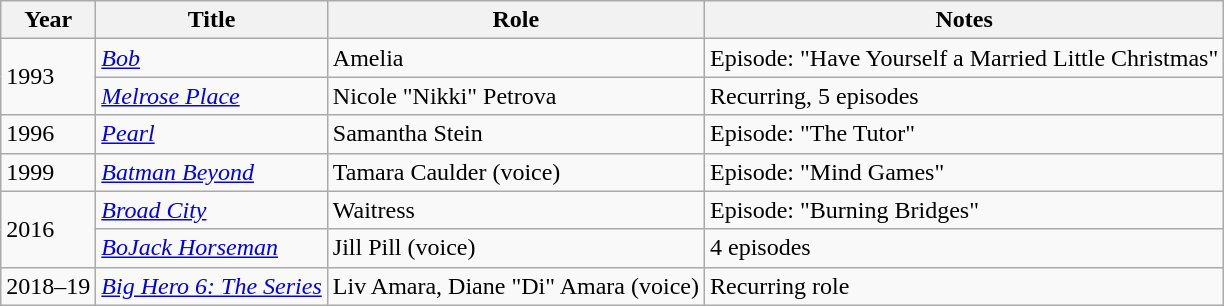<table class="wikitable plainrowheaders sortable">
<tr>
<th scope="col">Year</th>
<th scope="col">Title</th>
<th scope="col">Role</th>
<th class="unsortable">Notes</th>
</tr>
<tr>
<td rowspan="2">1993</td>
<td><em><a href='#'>Bob</a></em></td>
<td>Amelia</td>
<td>Episode: "Have Yourself a Married Little Christmas"</td>
</tr>
<tr>
<td><em><a href='#'>Melrose Place</a></em></td>
<td>Nicole "Nikki" Petrova</td>
<td>Recurring, 5 episodes</td>
</tr>
<tr>
<td>1996</td>
<td><em><a href='#'>Pearl</a></em></td>
<td>Samantha Stein</td>
<td>Episode: "The Tutor"</td>
</tr>
<tr>
<td>1999</td>
<td><em><a href='#'>Batman Beyond</a></em></td>
<td>Tamara Caulder (voice)</td>
<td>Episode: "Mind Games"</td>
</tr>
<tr>
<td rowspan="2">2016</td>
<td><em><a href='#'>Broad City</a></em></td>
<td>Waitress</td>
<td>Episode: "Burning Bridges"</td>
</tr>
<tr>
<td><em><a href='#'>BoJack Horseman</a></em></td>
<td>Jill Pill (voice)</td>
<td>4 episodes</td>
</tr>
<tr>
<td>2018–19</td>
<td><em><a href='#'>Big Hero 6: The Series</a></em></td>
<td>Liv Amara, Diane "Di" Amara (voice)</td>
<td>Recurring role</td>
</tr>
</table>
